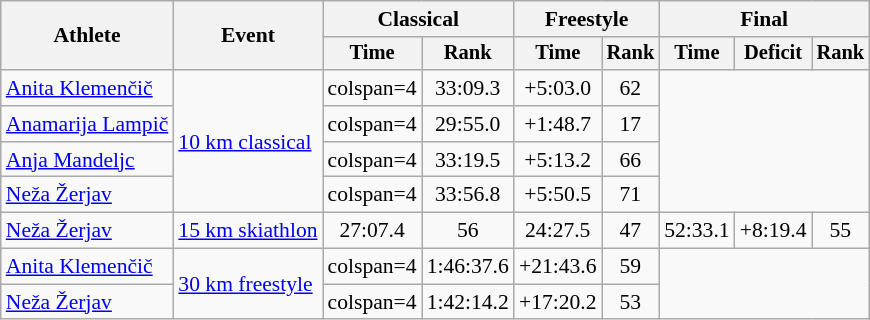<table class="wikitable" style="font-size:90%">
<tr>
<th rowspan=2>Athlete</th>
<th rowspan=2>Event</th>
<th colspan=2>Classical</th>
<th colspan=2>Freestyle</th>
<th colspan=3>Final</th>
</tr>
<tr style="font-size: 95%">
<th>Time</th>
<th>Rank</th>
<th>Time</th>
<th>Rank</th>
<th>Time</th>
<th>Deficit</th>
<th>Rank</th>
</tr>
<tr align=center>
<td align=left><a href='#'>Anita Klemenčič</a></td>
<td align=left rowspan=4><a href='#'>10 km classical</a></td>
<td>colspan=4</td>
<td>33:09.3</td>
<td>+5:03.0</td>
<td>62</td>
</tr>
<tr align=center>
<td align=left><a href='#'>Anamarija Lampič</a></td>
<td>colspan=4</td>
<td>29:55.0</td>
<td>+1:48.7</td>
<td>17</td>
</tr>
<tr align=center>
<td align=left><a href='#'>Anja Mandeljc</a></td>
<td>colspan=4</td>
<td>33:19.5</td>
<td>+5:13.2</td>
<td>66</td>
</tr>
<tr align=center>
<td align=left><a href='#'>Neža Žerjav</a></td>
<td>colspan=4</td>
<td>33:56.8</td>
<td>+5:50.5</td>
<td>71</td>
</tr>
<tr align=center>
<td align=left><a href='#'>Neža Žerjav</a></td>
<td align=left><a href='#'>15 km skiathlon</a></td>
<td>27:07.4</td>
<td>56</td>
<td>24:27.5</td>
<td>47</td>
<td>52:33.1</td>
<td>+8:19.4</td>
<td>55</td>
</tr>
<tr align=center>
<td align=left><a href='#'>Anita Klemenčič</a></td>
<td align=left rowspan=2><a href='#'>30 km freestyle</a></td>
<td>colspan=4 </td>
<td>1:46:37.6</td>
<td>+21:43.6</td>
<td>59</td>
</tr>
<tr align=center>
<td align=left><a href='#'>Neža Žerjav</a></td>
<td>colspan=4 </td>
<td>1:42:14.2</td>
<td>+17:20.2</td>
<td>53</td>
</tr>
</table>
